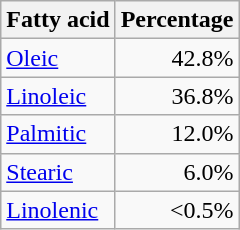<table class="wikitable">
<tr>
<th>Fatty acid</th>
<th>Percentage</th>
</tr>
<tr>
<td><a href='#'>Oleic</a></td>
<td align="right">42.8%</td>
</tr>
<tr>
<td><a href='#'>Linoleic</a></td>
<td align="right">36.8%</td>
</tr>
<tr>
<td><a href='#'>Palmitic</a></td>
<td align="right">12.0%</td>
</tr>
<tr>
<td><a href='#'>Stearic</a></td>
<td align="right">6.0%</td>
</tr>
<tr>
<td><a href='#'>Linolenic</a></td>
<td align="right"><0.5%</td>
</tr>
</table>
